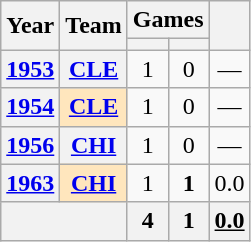<table class="wikitable" style="text-align:center;">
<tr>
<th rowspan="2">Year</th>
<th rowspan="2">Team</th>
<th colspan="2">Games</th>
<th rowspan="2"></th>
</tr>
<tr>
<th></th>
<th></th>
</tr>
<tr>
<th><a href='#'>1953</a></th>
<th><a href='#'>CLE</a></th>
<td>1</td>
<td>0</td>
<td>—</td>
</tr>
<tr>
<th><a href='#'>1954</a></th>
<th style="background:#ffe6bd;"><a href='#'>CLE</a></th>
<td>1</td>
<td>0</td>
<td>—</td>
</tr>
<tr>
<th><a href='#'>1956</a></th>
<th><a href='#'>CHI</a></th>
<td>1</td>
<td>0</td>
<td>—</td>
</tr>
<tr>
<th><a href='#'>1963</a></th>
<th style="background:#ffe6bd;"><a href='#'>CHI</a></th>
<td>1</td>
<td><strong>1</strong></td>
<td>0.0</td>
</tr>
<tr>
<th colspan="2"></th>
<th>4</th>
<th>1</th>
<th><u>0.0</u></th>
</tr>
</table>
